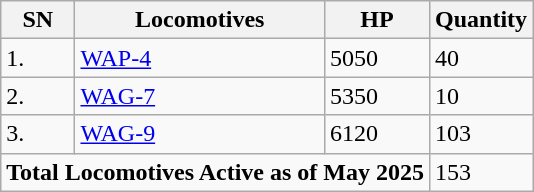<table class="wikitable">
<tr>
<th>SN</th>
<th>Locomotives</th>
<th>HP</th>
<th>Quantity</th>
</tr>
<tr>
<td>1.</td>
<td><a href='#'>WAP-4</a></td>
<td>5050</td>
<td>40</td>
</tr>
<tr>
<td>2.</td>
<td><a href='#'>WAG-7</a></td>
<td>5350</td>
<td>10</td>
</tr>
<tr>
<td>3.</td>
<td><a href='#'>WAG-9</a></td>
<td>6120</td>
<td>103</td>
</tr>
<tr>
<td colspan="3"><strong>Total Locomotives Active as of May 2025</strong></td>
<td>153</td>
</tr>
</table>
